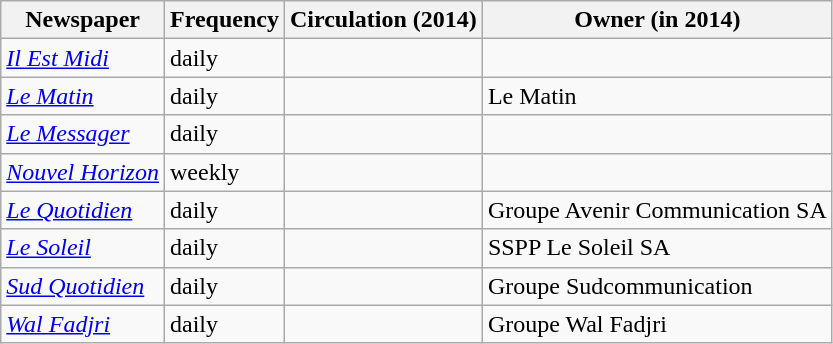<table class="wikitable sortable">
<tr>
<th>Newspaper</th>
<th>Frequency</th>
<th>Circulation (2014)</th>
<th>Owner (in 2014) </th>
</tr>
<tr>
<td><em><a href='#'>Il Est Midi</a></em></td>
<td>daily</td>
<td style="text-align: center;"></td>
<td></td>
</tr>
<tr>
<td><em><a href='#'>Le Matin</a></em></td>
<td>daily</td>
<td style="text-align: center;"></td>
<td>Le Matin</td>
</tr>
<tr>
<td><em><a href='#'>Le Messager</a></em></td>
<td>daily</td>
<td style="text-align: center;"></td>
<td></td>
</tr>
<tr>
<td><em><a href='#'>Nouvel Horizon</a></em></td>
<td>weekly</td>
<td style="text-align: center;"></td>
<td></td>
</tr>
<tr>
<td><em><a href='#'>Le Quotidien</a></em></td>
<td>daily</td>
<td style="text-align: center;"></td>
<td>Groupe Avenir Communication SA</td>
</tr>
<tr>
<td><em><a href='#'>Le Soleil</a></em></td>
<td>daily</td>
<td style="text-align: center;"></td>
<td>SSPP Le Soleil SA</td>
</tr>
<tr>
<td><em><a href='#'>Sud Quotidien</a></em></td>
<td>daily</td>
<td style="text-align: center;"></td>
<td>Groupe Sudcommunication</td>
</tr>
<tr>
<td><em><a href='#'>Wal Fadjri</a></em></td>
<td>daily</td>
<td style="text-align: center;"></td>
<td>Groupe Wal Fadjri</td>
</tr>
</table>
